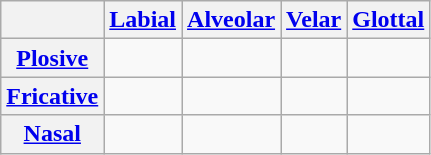<table class="wikitable" style="text-align:center;">
<tr>
<th></th>
<th><a href='#'>Labial</a></th>
<th><a href='#'>Alveolar</a></th>
<th><a href='#'>Velar</a></th>
<th><a href='#'>Glottal</a></th>
</tr>
<tr>
<th><a href='#'>Plosive</a></th>
<td></td>
<td>  </td>
<td></td>
<td></td>
</tr>
<tr>
<th><a href='#'>Fricative</a></th>
<td></td>
<td></td>
<td></td>
<td></td>
</tr>
<tr>
<th><a href='#'>Nasal</a></th>
<td></td>
<td></td>
<td></td>
<td></td>
</tr>
</table>
